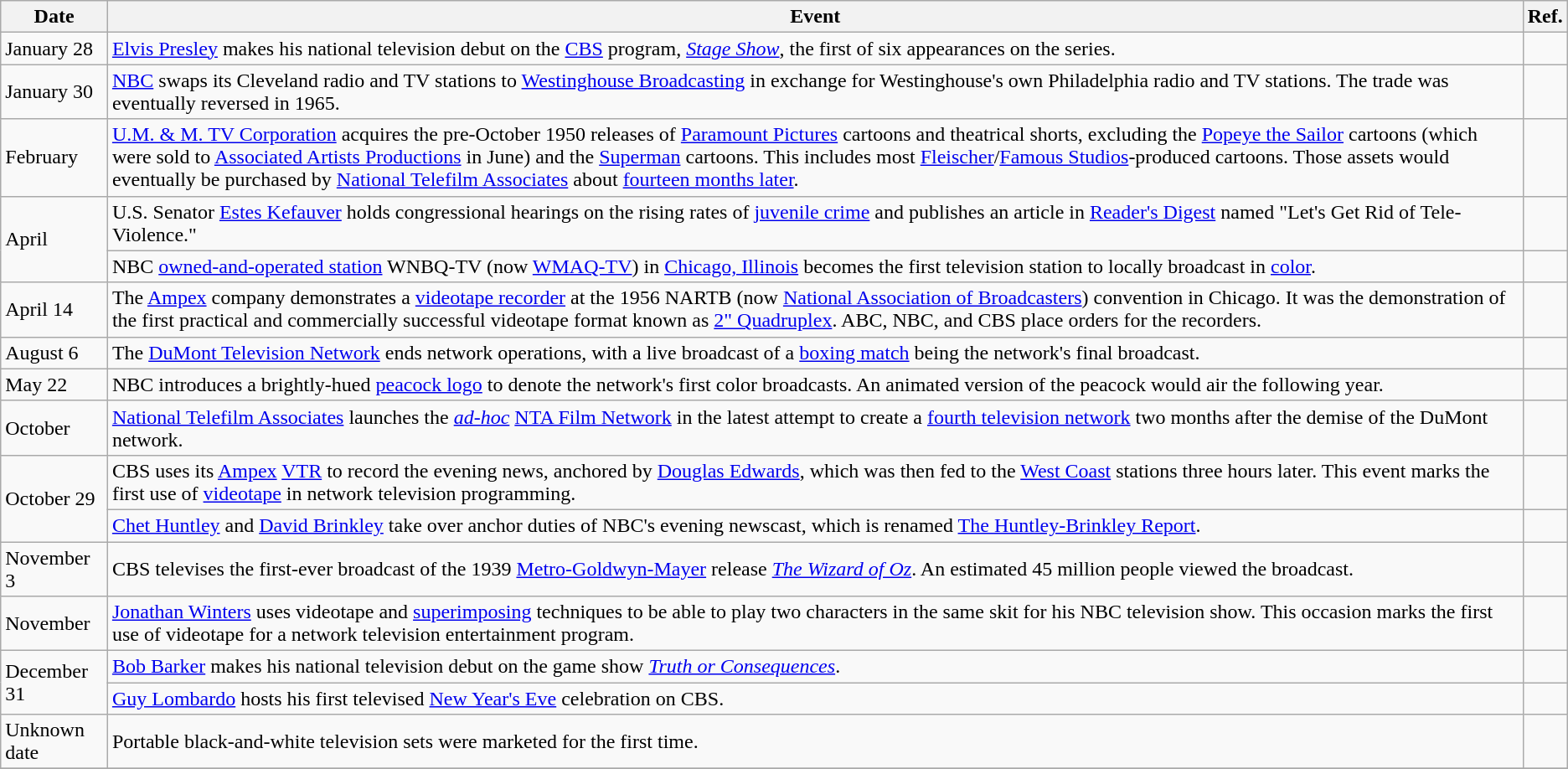<table class="wikitable sortable">
<tr>
<th>Date</th>
<th>Event</th>
<th>Ref.</th>
</tr>
<tr>
<td>January 28</td>
<td><a href='#'>Elvis Presley</a> makes his national television debut on the <a href='#'>CBS</a> program, <em><a href='#'>Stage Show</a></em>, the first of six appearances on the series.</td>
<td></td>
</tr>
<tr>
<td>January 30</td>
<td><a href='#'>NBC</a> swaps its Cleveland radio and TV stations to <a href='#'>Westinghouse Broadcasting</a> in exchange for Westinghouse's own Philadelphia radio and TV stations. The trade was eventually reversed in 1965.</td>
<td></td>
</tr>
<tr>
<td>February</td>
<td><a href='#'>U.M. & M. TV Corporation</a> acquires the pre-October 1950 releases of <a href='#'>Paramount Pictures</a> cartoons and theatrical shorts, excluding the <a href='#'>Popeye the Sailor</a> cartoons (which were sold to <a href='#'>Associated Artists Productions</a> in June) and the <a href='#'>Superman</a> cartoons. This includes most <a href='#'>Fleischer</a>/<a href='#'>Famous Studios</a>-produced cartoons. Those assets would eventually be purchased by <a href='#'>National Telefilm Associates</a> about <a href='#'>fourteen months later</a>.</td>
<td></td>
</tr>
<tr>
<td rowspan=2>April</td>
<td>U.S. Senator <a href='#'>Estes Kefauver</a> holds congressional hearings on the rising rates of <a href='#'>juvenile crime</a> and publishes an article in <a href='#'>Reader's Digest</a> named "Let's Get Rid of Tele-Violence."</td>
<td></td>
</tr>
<tr>
<td>NBC <a href='#'>owned-and-operated station</a> WNBQ-TV (now <a href='#'>WMAQ-TV</a>) in <a href='#'>Chicago, Illinois</a> becomes the first television station to locally broadcast in <a href='#'>color</a>.</td>
<td></td>
</tr>
<tr>
<td>April 14</td>
<td>The <a href='#'>Ampex</a> company demonstrates a <a href='#'>videotape recorder</a> at the 1956 NARTB (now <a href='#'>National Association of Broadcasters</a>) convention in Chicago. It was the demonstration of the first practical and commercially successful videotape format known as <a href='#'>2" Quadruplex</a>. ABC, NBC, and CBS place orders for the recorders.</td>
<td></td>
</tr>
<tr>
<td>August 6</td>
<td>The <a href='#'>DuMont Television Network</a> ends network operations, with a live broadcast of a <a href='#'>boxing match</a> being the network's final broadcast.</td>
<td></td>
</tr>
<tr>
<td>May 22</td>
<td>NBC introduces a brightly-hued <a href='#'>peacock logo</a> to denote the network's first color broadcasts. An animated version of the peacock would air the following year.</td>
<td></td>
</tr>
<tr>
<td>October</td>
<td><a href='#'>National Telefilm Associates</a> launches the <em><a href='#'>ad-hoc</a></em> <a href='#'>NTA Film Network</a> in the latest attempt to create a <a href='#'>fourth television network</a> two months after the demise of the DuMont network.</td>
<td></td>
</tr>
<tr>
<td rowspan=2>October 29</td>
<td>CBS uses its <a href='#'>Ampex</a> <a href='#'>VTR</a> to record the evening news, anchored by <a href='#'>Douglas Edwards</a>, which was then fed to the <a href='#'>West Coast</a> stations three hours later. This event marks the first use of <a href='#'>videotape</a> in network television programming.</td>
<td></td>
</tr>
<tr>
<td><a href='#'>Chet Huntley</a> and <a href='#'>David Brinkley</a> take over anchor duties of NBC's evening newscast, which is renamed <a href='#'>The Huntley-Brinkley Report</a>.</td>
<td></td>
</tr>
<tr>
<td>November 3</td>
<td>CBS televises the first-ever broadcast of the 1939 <a href='#'>Metro-Goldwyn-Mayer</a> release <em><a href='#'>The Wizard of Oz</a></em>. An estimated 45 million people viewed the broadcast.</td>
</tr>
<tr>
<td>November</td>
<td><a href='#'>Jonathan Winters</a> uses videotape and <a href='#'>superimposing</a> techniques to be able to play two characters in the same skit for his NBC television show. This occasion marks the first use of videotape for a network television entertainment program.</td>
<td></td>
</tr>
<tr>
<td rowspan=2>December 31</td>
<td><a href='#'>Bob Barker</a> makes his national television debut on the game show <em><a href='#'>Truth or Consequences</a></em>.</td>
<td></td>
</tr>
<tr>
<td><a href='#'>Guy Lombardo</a> hosts his first televised <a href='#'>New Year's Eve</a> celebration on CBS.</td>
<td></td>
</tr>
<tr>
<td>Unknown date</td>
<td>Portable black-and-white television sets were marketed for the first time.</td>
<td></td>
</tr>
<tr>
</tr>
</table>
